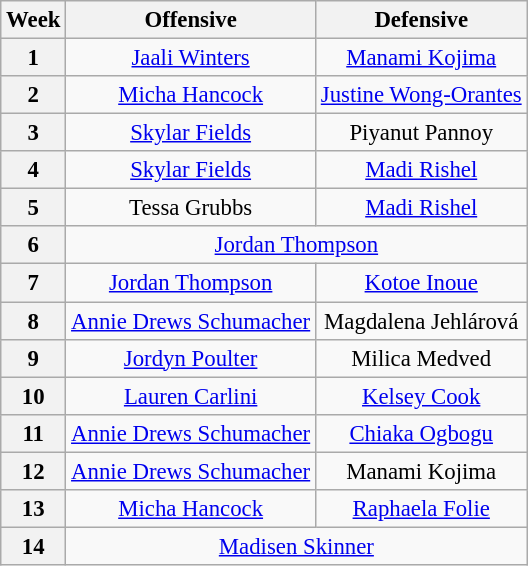<table class="wikitable" style="font-size: 95%; text-align: center;">
<tr>
<th>Week</th>
<th>Offensive</th>
<th>Defensive</th>
</tr>
<tr>
<th>1</th>
<td> <a href='#'>Jaali Winters</a><br></td>
<td> <a href='#'>Manami Kojima</a><br></td>
</tr>
<tr>
<th>2</th>
<td> <a href='#'>Micha Hancock</a><br></td>
<td> <a href='#'>Justine Wong-Orantes</a><br></td>
</tr>
<tr>
<th>3</th>
<td> <a href='#'>Skylar Fields</a><br></td>
<td> Piyanut Pannoy<br></td>
</tr>
<tr>
<th>4</th>
<td> <a href='#'>Skylar Fields</a><br></td>
<td> <a href='#'>Madi Rishel</a><br></td>
</tr>
<tr>
<th>5</th>
<td> Tessa Grubbs<br></td>
<td> <a href='#'>Madi Rishel</a><br></td>
</tr>
<tr>
<th>6<br></th>
<td colspan=2> <a href='#'>Jordan Thompson</a><br></td>
</tr>
<tr>
<th>7</th>
<td> <a href='#'>Jordan Thompson</a><br></td>
<td> <a href='#'>Kotoe Inoue</a><br></td>
</tr>
<tr>
<th>8</th>
<td> <a href='#'>Annie Drews Schumacher</a><br></td>
<td> Magdalena Jehlárová<br></td>
</tr>
<tr>
<th>9</th>
<td> <a href='#'>Jordyn Poulter</a><br></td>
<td> Milica Medved<br></td>
</tr>
<tr>
<th>10</th>
<td> <a href='#'>Lauren Carlini</a><br></td>
<td> <a href='#'>Kelsey Cook</a><br></td>
</tr>
<tr>
<th>11</th>
<td> <a href='#'>Annie Drews Schumacher</a><br></td>
<td> <a href='#'>Chiaka Ogbogu</a><br></td>
</tr>
<tr>
<th>12</th>
<td> <a href='#'>Annie Drews Schumacher</a><br></td>
<td> Manami Kojima<br></td>
</tr>
<tr>
<th>13</th>
<td> <a href='#'>Micha Hancock</a><br></td>
<td> <a href='#'>Raphaela Folie</a><br></td>
</tr>
<tr>
<th>14<br></th>
<td colspan=2> <a href='#'>Madisen Skinner</a><br></td>
</tr>
</table>
